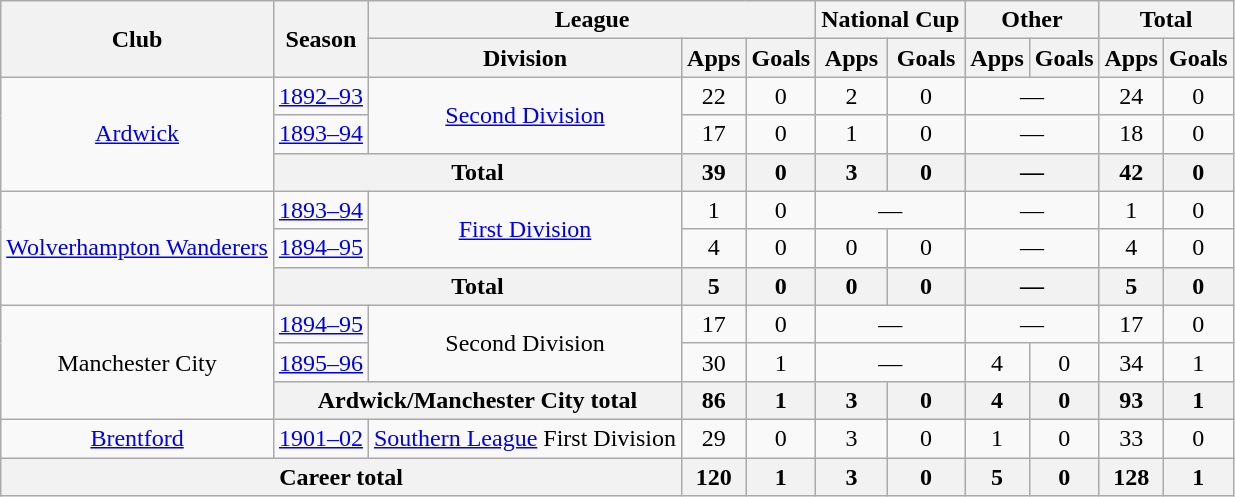<table class="wikitable" style="text-align: center;">
<tr>
<th rowspan="2">Club</th>
<th rowspan="2">Season</th>
<th colspan="3">League</th>
<th colspan="2">National Cup</th>
<th colspan="2">Other</th>
<th colspan="2">Total</th>
</tr>
<tr>
<th>Division</th>
<th>Apps</th>
<th>Goals</th>
<th>Apps</th>
<th>Goals</th>
<th>Apps</th>
<th>Goals</th>
<th>Apps</th>
<th>Goals</th>
</tr>
<tr>
<td rowspan="3"><a href='#'>Ardwick</a></td>
<td><a href='#'>1892–93</a></td>
<td rowspan="2"><a href='#'>Second Division</a></td>
<td>22</td>
<td>0</td>
<td>2</td>
<td>0</td>
<td colspan="2">—</td>
<td>24</td>
<td>0</td>
</tr>
<tr>
<td><a href='#'>1893–94</a></td>
<td>17</td>
<td>0</td>
<td>1</td>
<td>0</td>
<td colspan="2">—</td>
<td>18</td>
<td>0</td>
</tr>
<tr>
<th colspan="2">Total</th>
<th>39</th>
<th>0</th>
<th>3</th>
<th>0</th>
<th colspan="2">—</th>
<th>42</th>
<th>0</th>
</tr>
<tr>
<td rowspan="3"><a href='#'>Wolverhampton Wanderers</a></td>
<td><a href='#'>1893–94</a></td>
<td rowspan="2"><a href='#'>First Division</a></td>
<td>1</td>
<td>0</td>
<td colspan="2">—</td>
<td colspan="2">—</td>
<td>1</td>
<td>0</td>
</tr>
<tr>
<td><a href='#'>1894–95</a></td>
<td>4</td>
<td>0</td>
<td>0</td>
<td>0</td>
<td colspan="2">—</td>
<td>4</td>
<td>0</td>
</tr>
<tr>
<th colspan="2">Total</th>
<th>5</th>
<th>0</th>
<th>0</th>
<th>0</th>
<th colspan="2">—</th>
<th>5</th>
<th>0</th>
</tr>
<tr>
<td rowspan="3">Manchester City</td>
<td><a href='#'>1894–95</a></td>
<td rowspan="2">Second Division</td>
<td>17</td>
<td>0</td>
<td colspan="2">—</td>
<td colspan="2">—</td>
<td>17</td>
<td>0</td>
</tr>
<tr>
<td><a href='#'>1895–96</a></td>
<td>30</td>
<td>1</td>
<td colspan="2">—</td>
<td>4</td>
<td>0</td>
<td>34</td>
<td>1</td>
</tr>
<tr>
<th colspan="2">Ardwick/Manchester City total</th>
<th>86</th>
<th>1</th>
<th>3</th>
<th>0</th>
<th>4</th>
<th>0</th>
<th>93</th>
<th>1</th>
</tr>
<tr>
<td><a href='#'>Brentford</a></td>
<td><a href='#'>1901–02</a></td>
<td><a href='#'>Southern League</a> First Division</td>
<td>29</td>
<td>0</td>
<td>3</td>
<td>0</td>
<td>1</td>
<td>0</td>
<td>33</td>
<td>0</td>
</tr>
<tr>
<th colspan="3">Career total</th>
<th>120</th>
<th>1</th>
<th>3</th>
<th>0</th>
<th>5</th>
<th>0</th>
<th>128</th>
<th>1</th>
</tr>
</table>
